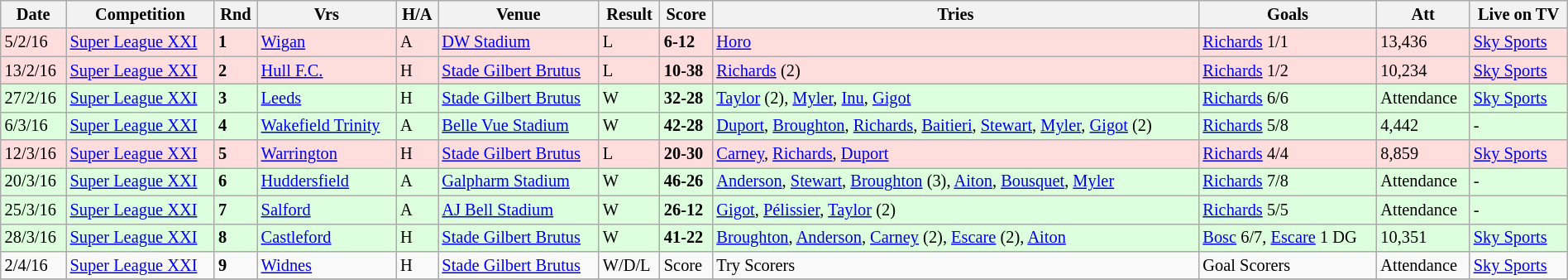<table class="wikitable" style="font-size:85%;" width="100%">
<tr>
<th>Date</th>
<th>Competition</th>
<th>Rnd</th>
<th>Vrs</th>
<th>H/A</th>
<th>Venue</th>
<th>Result</th>
<th>Score</th>
<th>Tries</th>
<th>Goals</th>
<th>Att</th>
<th>Live on TV</th>
</tr>
<tr style="background:#ffdddd;" width=20 | >
<td>5/2/16</td>
<td><a href='#'>Super League XXI</a></td>
<td><strong>1</strong></td>
<td><a href='#'>Wigan</a></td>
<td>A</td>
<td><a href='#'>DW Stadium</a></td>
<td>L</td>
<td><strong>6-12</strong></td>
<td><a href='#'>Horo</a></td>
<td><a href='#'>Richards</a> 1/1</td>
<td>13,436</td>
<td><a href='#'>Sky Sports</a></td>
</tr>
<tr style="background:#ffdddd;" width=20 | >
<td>13/2/16</td>
<td><a href='#'>Super League XXI</a></td>
<td><strong>2</strong></td>
<td><a href='#'>Hull F.C.</a></td>
<td>H</td>
<td><a href='#'>Stade Gilbert Brutus</a></td>
<td>L</td>
<td><strong>10-38</strong></td>
<td><a href='#'>Richards</a> (2)</td>
<td><a href='#'>Richards</a> 1/2</td>
<td>10,234</td>
<td><a href='#'>Sky Sports</a></td>
</tr>
<tr style="background:#ddffdd;" width=20 | >
<td>27/2/16</td>
<td><a href='#'>Super League XXI</a></td>
<td><strong>3</strong></td>
<td><a href='#'>Leeds</a></td>
<td>H</td>
<td><a href='#'>Stade Gilbert Brutus</a></td>
<td>W</td>
<td><strong>32-28</strong></td>
<td><a href='#'>Taylor</a> (2), <a href='#'>Myler</a>, <a href='#'>Inu</a>, <a href='#'>Gigot</a></td>
<td><a href='#'>Richards</a> 6/6</td>
<td>Attendance</td>
<td><a href='#'>Sky Sports</a></td>
</tr>
<tr style="background:#ddffdd;" width=20 | >
<td>6/3/16</td>
<td><a href='#'>Super League XXI</a></td>
<td><strong>4</strong></td>
<td><a href='#'>Wakefield Trinity</a></td>
<td>A</td>
<td><a href='#'>Belle Vue Stadium</a></td>
<td>W</td>
<td><strong>42-28</strong></td>
<td><a href='#'>Duport</a>, <a href='#'>Broughton</a>, <a href='#'>Richards</a>, <a href='#'>Baitieri</a>, <a href='#'>Stewart</a>, <a href='#'>Myler</a>, <a href='#'>Gigot</a> (2)</td>
<td><a href='#'>Richards</a> 5/8</td>
<td>4,442</td>
<td>-</td>
</tr>
<tr style="background:#ffdddd;" width=20 | >
<td>12/3/16</td>
<td><a href='#'>Super League XXI</a></td>
<td><strong>5</strong></td>
<td><a href='#'>Warrington</a></td>
<td>H</td>
<td><a href='#'>Stade Gilbert Brutus</a></td>
<td>L</td>
<td><strong>20-30</strong></td>
<td><a href='#'>Carney</a>, <a href='#'>Richards</a>, <a href='#'>Duport</a></td>
<td><a href='#'>Richards</a> 4/4</td>
<td>8,859</td>
<td><a href='#'>Sky Sports</a></td>
</tr>
<tr style="background:#ddffdd;" width=20 | >
<td>20/3/16</td>
<td><a href='#'>Super League XXI</a></td>
<td><strong>6</strong></td>
<td><a href='#'>Huddersfield</a></td>
<td>A</td>
<td><a href='#'>Galpharm Stadium</a></td>
<td>W</td>
<td><strong>46-26</strong></td>
<td><a href='#'>Anderson</a>, <a href='#'>Stewart</a>, <a href='#'>Broughton</a> (3), <a href='#'>Aiton</a>, <a href='#'>Bousquet</a>, <a href='#'>Myler</a></td>
<td><a href='#'>Richards</a> 7/8</td>
<td>Attendance</td>
<td>-</td>
</tr>
<tr style="background:#ddffdd;" width=20 | >
<td>25/3/16</td>
<td><a href='#'>Super League XXI</a></td>
<td><strong>7</strong></td>
<td><a href='#'>Salford</a></td>
<td>A</td>
<td><a href='#'>AJ Bell Stadium</a></td>
<td>W</td>
<td><strong>26-12</strong></td>
<td><a href='#'>Gigot</a>, <a href='#'>Pélissier</a>, <a href='#'>Taylor</a> (2)</td>
<td><a href='#'>Richards</a> 5/5</td>
<td>Attendance</td>
<td>-</td>
</tr>
<tr style="background:#ddffdd;" width=20 | >
<td>28/3/16</td>
<td><a href='#'>Super League XXI</a></td>
<td><strong>8</strong></td>
<td><a href='#'>Castleford</a></td>
<td>H</td>
<td><a href='#'>Stade Gilbert Brutus</a></td>
<td>W</td>
<td><strong>41-22</strong></td>
<td><a href='#'>Broughton</a>, <a href='#'>Anderson</a>, <a href='#'>Carney</a> (2), <a href='#'>Escare</a> (2), <a href='#'>Aiton</a></td>
<td><a href='#'>Bosc</a> 6/7, <a href='#'>Escare</a> 1 DG</td>
<td>10,351</td>
<td><a href='#'>Sky Sports</a></td>
</tr>
<tr>
<td>2/4/16</td>
<td><a href='#'>Super League XXI</a></td>
<td><strong>9</strong></td>
<td><a href='#'>Widnes</a></td>
<td>H</td>
<td><a href='#'>Stade Gilbert Brutus</a></td>
<td>W/D/L</td>
<td>Score</td>
<td>Try Scorers</td>
<td>Goal Scorers</td>
<td>Attendance</td>
<td><a href='#'>Sky Sports</a></td>
</tr>
<tr>
</tr>
</table>
